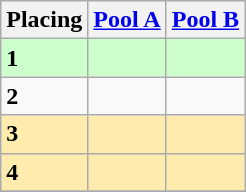<table class=wikitable style="border:1px solid #AAAAAA;">
<tr>
<th>Placing</th>
<th><a href='#'>Pool A</a></th>
<th><a href='#'>Pool B</a></th>
</tr>
<tr style="background: #ccffcc;">
<td><strong>1</strong></td>
<td></td>
<td></td>
</tr>
<tr>
<td><strong>2</strong></td>
<td></td>
<td></td>
</tr>
<tr style="background: #ffebad;">
<td><strong>3</strong></td>
<td></td>
<td></td>
</tr>
<tr style="background: #ffebad;">
<td><strong>4</strong></td>
<td></td>
<td></td>
</tr>
<tr>
</tr>
</table>
